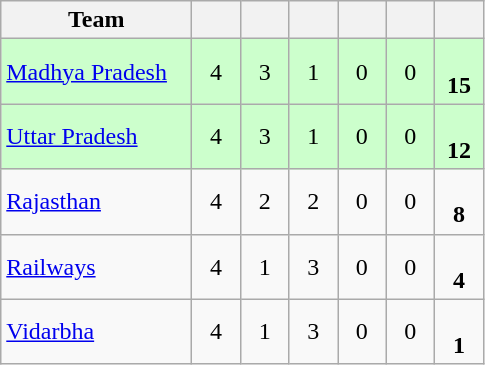<table class="wikitable" style="text-align:center">
<tr>
<th style="width:120px">Team</th>
<th style="width:25px"></th>
<th style="width:25px"></th>
<th style="width:25px"></th>
<th style="width:25px"></th>
<th style="width:25px"></th>
<th style="width:25px"></th>
</tr>
<tr style="background:#cfc;">
<td style="text-align:left"><a href='#'>Madhya Pradesh</a></td>
<td>4</td>
<td>3</td>
<td>1</td>
<td>0</td>
<td>0</td>
<td><br><strong>15</strong></td>
</tr>
<tr style="background:#cfc;">
<td style="text-align:left"><a href='#'>Uttar Pradesh</a></td>
<td>4</td>
<td>3</td>
<td>1</td>
<td>0</td>
<td>0</td>
<td><br><strong>12</strong></td>
</tr>
<tr>
<td style="text-align:left"><a href='#'>Rajasthan</a></td>
<td>4</td>
<td>2</td>
<td>2</td>
<td>0</td>
<td>0</td>
<td><br><strong>8</strong></td>
</tr>
<tr>
<td style="text-align:left"><a href='#'>Railways</a></td>
<td>4</td>
<td>1</td>
<td>3</td>
<td>0</td>
<td>0</td>
<td><br><strong>4</strong></td>
</tr>
<tr>
<td style="text-align:left"><a href='#'>Vidarbha</a></td>
<td>4</td>
<td>1</td>
<td>3</td>
<td>0</td>
<td>0</td>
<td><br><strong>1</strong></td>
</tr>
</table>
